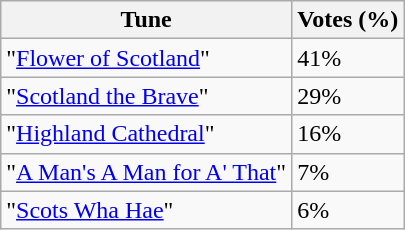<table class="wikitable">
<tr>
<th>Tune</th>
<th>Votes (%)</th>
</tr>
<tr>
<td>"<a href='#'>Flower of Scotland</a>"</td>
<td>41%</td>
</tr>
<tr>
<td>"<a href='#'>Scotland the Brave</a>"</td>
<td>29%</td>
</tr>
<tr>
<td>"<a href='#'>Highland Cathedral</a>"</td>
<td>16%</td>
</tr>
<tr>
<td>"<a href='#'>A Man's A Man for A' That</a>"</td>
<td>7%</td>
</tr>
<tr>
<td>"<a href='#'>Scots Wha Hae</a>"</td>
<td>6%</td>
</tr>
</table>
